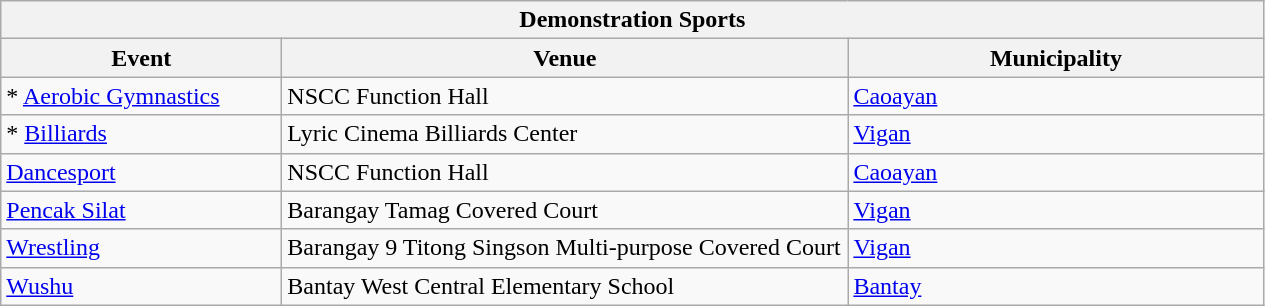<table class="wikitable">
<tr>
<th colspan=5>Demonstration Sports</th>
</tr>
<tr>
<th style="width:180px;">Event</th>
<th style="width:370px;">Venue</th>
<th style="width:270px;">Municipality</th>
</tr>
<tr>
<td>* <a href='#'>Aerobic Gymnastics</a></td>
<td>NSCC Function Hall</td>
<td><a href='#'>Caoayan</a></td>
</tr>
<tr>
<td>* <a href='#'>Billiards</a></td>
<td>Lyric Cinema Billiards Center</td>
<td><a href='#'>Vigan</a></td>
</tr>
<tr>
<td> <a href='#'>Dancesport</a></td>
<td>NSCC Function Hall</td>
<td><a href='#'>Caoayan</a></td>
</tr>
<tr>
<td><a href='#'>Pencak Silat</a></td>
<td>Barangay Tamag Covered Court</td>
<td><a href='#'>Vigan</a></td>
</tr>
<tr>
<td> <a href='#'>Wrestling</a></td>
<td>Barangay 9 Titong Singson Multi-purpose Covered Court</td>
<td><a href='#'>Vigan</a></td>
</tr>
<tr>
<td> <a href='#'>Wushu</a></td>
<td>Bantay West Central Elementary School</td>
<td><a href='#'>Bantay</a></td>
</tr>
</table>
